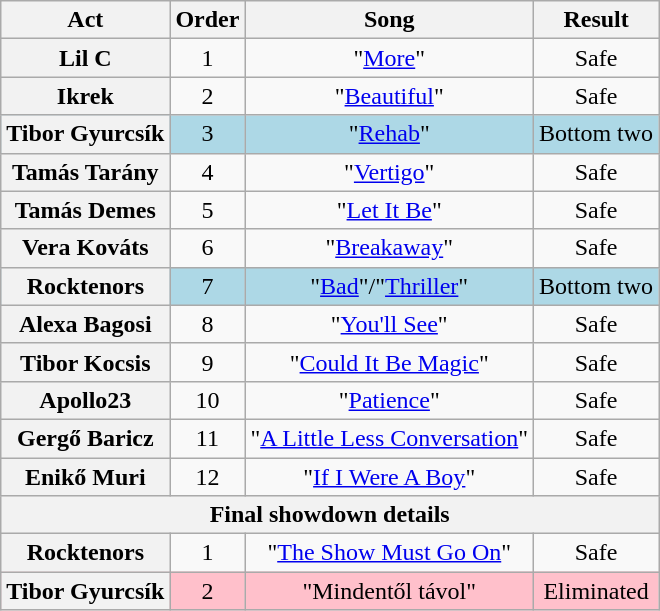<table class="wikitable" style="text-align:center;">
<tr>
<th scope="col">Act</th>
<th scope="col">Order</th>
<th scope="col">Song</th>
<th scope="col">Result</th>
</tr>
<tr>
<th scope="row">Lil C</th>
<td>1</td>
<td>"<a href='#'>More</a>"</td>
<td>Safe</td>
</tr>
<tr>
<th scope="row">Ikrek</th>
<td>2</td>
<td>"<a href='#'>Beautiful</a>"</td>
<td>Safe</td>
</tr>
<tr bgcolor="lightblue">
<th scope="row">Tibor Gyurcsík</th>
<td>3</td>
<td>"<a href='#'>Rehab</a>"</td>
<td>Bottom two</td>
</tr>
<tr>
<th scope="row">Tamás Tarány</th>
<td>4</td>
<td>"<a href='#'>Vertigo</a>"</td>
<td>Safe</td>
</tr>
<tr>
<th scope="row">Tamás Demes</th>
<td>5</td>
<td>"<a href='#'>Let It Be</a>"</td>
<td>Safe</td>
</tr>
<tr>
<th scope="row">Vera Kováts</th>
<td>6</td>
<td>"<a href='#'>Breakaway</a>"</td>
<td>Safe</td>
</tr>
<tr bgcolor="lightblue">
<th scope="row">Rocktenors</th>
<td>7</td>
<td>"<a href='#'>Bad</a>"/"<a href='#'>Thriller</a>"</td>
<td>Bottom two</td>
</tr>
<tr>
<th scope="row">Alexa Bagosi</th>
<td>8</td>
<td>"<a href='#'>You'll See</a>"</td>
<td>Safe</td>
</tr>
<tr>
<th scope="row">Tibor Kocsis</th>
<td>9</td>
<td>"<a href='#'>Could It Be Magic</a>"</td>
<td>Safe</td>
</tr>
<tr>
<th scope="row">Apollo23</th>
<td>10</td>
<td>"<a href='#'>Patience</a>"</td>
<td>Safe</td>
</tr>
<tr>
<th scope="row">Gergő Baricz</th>
<td>11</td>
<td>"<a href='#'>A Little Less Conversation</a>"</td>
<td>Safe</td>
</tr>
<tr>
<th scope="row">Enikő Muri</th>
<td>12</td>
<td>"<a href='#'>If I Were A Boy</a>"</td>
<td>Safe</td>
</tr>
<tr>
<th scope="col" colspan="6">Final showdown details</th>
</tr>
<tr>
<th scope="row">Rocktenors</th>
<td>1</td>
<td>"<a href='#'>The Show Must Go On</a>"</td>
<td>Safe</td>
</tr>
<tr bgcolor="pink">
<th scope="row">Tibor Gyurcsík</th>
<td>2</td>
<td>"Mindentől távol"</td>
<td>Eliminated</td>
</tr>
</table>
